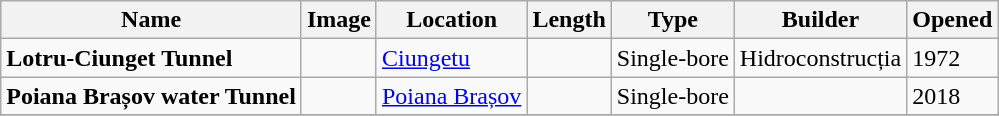<table class="wikitable sortable">
<tr>
<th>Name</th>
<th>Image</th>
<th>Location</th>
<th>Length</th>
<th>Type</th>
<th>Builder</th>
<th>Opened</th>
</tr>
<tr>
<td><strong>Lotru-Ciunget Tunnel</strong></td>
<td></td>
<td><a href='#'>Ciungetu</a></td>
<td></td>
<td>Single-bore</td>
<td>Hidroconstrucția</td>
<td>1972</td>
</tr>
<tr>
<td><strong>Poiana Brașov water Tunnel</strong></td>
<td></td>
<td><a href='#'>Poiana Brașov</a></td>
<td></td>
<td>Single-bore</td>
<td></td>
<td>2018</td>
</tr>
<tr>
</tr>
</table>
